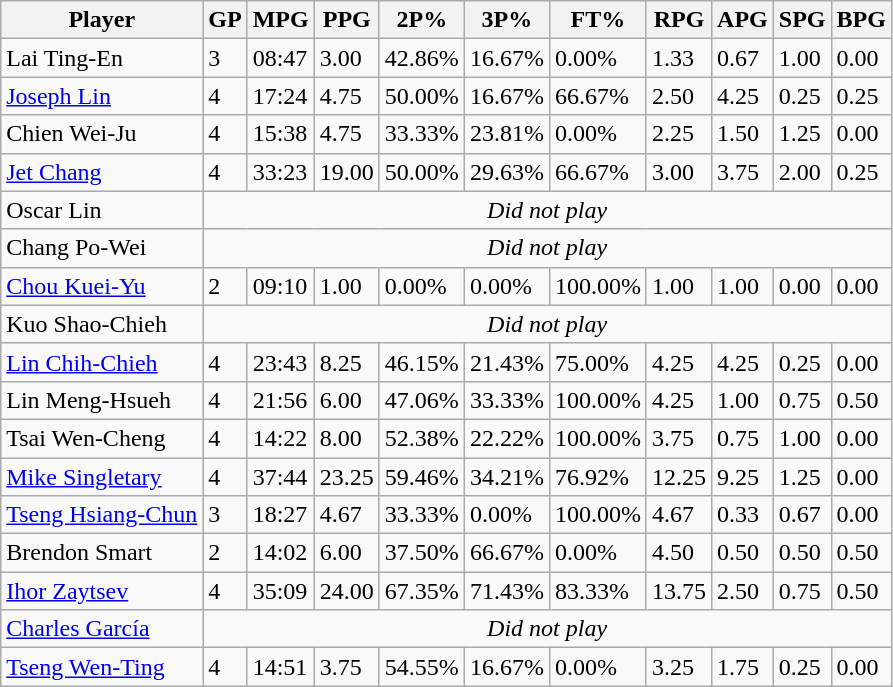<table class="wikitable">
<tr>
<th>Player</th>
<th>GP</th>
<th>MPG</th>
<th>PPG</th>
<th>2P%</th>
<th>3P%</th>
<th>FT%</th>
<th>RPG</th>
<th>APG</th>
<th>SPG</th>
<th>BPG</th>
</tr>
<tr>
<td>Lai Ting-En</td>
<td>3</td>
<td>08:47</td>
<td>3.00</td>
<td>42.86%</td>
<td>16.67%</td>
<td>0.00%</td>
<td>1.33</td>
<td>0.67</td>
<td>1.00</td>
<td>0.00</td>
</tr>
<tr>
<td><a href='#'>Joseph Lin</a></td>
<td>4</td>
<td>17:24</td>
<td>4.75</td>
<td>50.00%</td>
<td>16.67%</td>
<td>66.67%</td>
<td>2.50</td>
<td>4.25</td>
<td>0.25</td>
<td>0.25</td>
</tr>
<tr>
<td>Chien Wei-Ju</td>
<td>4</td>
<td>15:38</td>
<td>4.75</td>
<td>33.33%</td>
<td>23.81%</td>
<td>0.00%</td>
<td>2.25</td>
<td>1.50</td>
<td>1.25</td>
<td>0.00</td>
</tr>
<tr>
<td><a href='#'>Jet Chang</a></td>
<td>4</td>
<td>33:23</td>
<td>19.00</td>
<td>50.00%</td>
<td>29.63%</td>
<td>66.67%</td>
<td>3.00</td>
<td>3.75</td>
<td>2.00</td>
<td>0.25</td>
</tr>
<tr>
<td>Oscar Lin</td>
<td colspan=10 align=center><em>Did not play</em></td>
</tr>
<tr>
<td>Chang Po-Wei</td>
<td colspan=10 align=center><em>Did not play</em></td>
</tr>
<tr>
<td><a href='#'>Chou Kuei-Yu</a></td>
<td>2</td>
<td>09:10</td>
<td>1.00</td>
<td>0.00%</td>
<td>0.00%</td>
<td>100.00%</td>
<td>1.00</td>
<td>1.00</td>
<td>0.00</td>
<td>0.00</td>
</tr>
<tr>
<td>Kuo Shao-Chieh</td>
<td colspan=10 align=center><em>Did not play</em></td>
</tr>
<tr>
<td><a href='#'>Lin Chih-Chieh</a></td>
<td>4</td>
<td>23:43</td>
<td>8.25</td>
<td>46.15%</td>
<td>21.43%</td>
<td>75.00%</td>
<td>4.25</td>
<td>4.25</td>
<td>0.25</td>
<td>0.00</td>
</tr>
<tr>
<td>Lin Meng-Hsueh</td>
<td>4</td>
<td>21:56</td>
<td>6.00</td>
<td>47.06%</td>
<td>33.33%</td>
<td>100.00%</td>
<td>4.25</td>
<td>1.00</td>
<td>0.75</td>
<td>0.50</td>
</tr>
<tr>
<td>Tsai Wen-Cheng</td>
<td>4</td>
<td>14:22</td>
<td>8.00</td>
<td>52.38%</td>
<td>22.22%</td>
<td>100.00%</td>
<td>3.75</td>
<td>0.75</td>
<td>1.00</td>
<td>0.00</td>
</tr>
<tr>
<td><a href='#'>Mike Singletary</a></td>
<td>4</td>
<td>37:44</td>
<td>23.25</td>
<td>59.46%</td>
<td>34.21%</td>
<td>76.92%</td>
<td>12.25</td>
<td>9.25</td>
<td>1.25</td>
<td>0.00</td>
</tr>
<tr>
<td><a href='#'>Tseng Hsiang-Chun</a></td>
<td>3</td>
<td>18:27</td>
<td>4.67</td>
<td>33.33%</td>
<td>0.00%</td>
<td>100.00%</td>
<td>4.67</td>
<td>0.33</td>
<td>0.67</td>
<td>0.00</td>
</tr>
<tr>
<td>Brendon Smart</td>
<td>2</td>
<td>14:02</td>
<td>6.00</td>
<td>37.50%</td>
<td>66.67%</td>
<td>0.00%</td>
<td>4.50</td>
<td>0.50</td>
<td>0.50</td>
<td>0.50</td>
</tr>
<tr>
<td><a href='#'>Ihor Zaytsev</a></td>
<td>4</td>
<td>35:09</td>
<td>24.00</td>
<td>67.35%</td>
<td>71.43%</td>
<td>83.33%</td>
<td>13.75</td>
<td>2.50</td>
<td>0.75</td>
<td>0.50</td>
</tr>
<tr>
<td><a href='#'>Charles García</a></td>
<td colspan=10 align=center><em>Did not play</em></td>
</tr>
<tr>
<td><a href='#'>Tseng Wen-Ting</a></td>
<td>4</td>
<td>14:51</td>
<td>3.75</td>
<td>54.55%</td>
<td>16.67%</td>
<td>0.00%</td>
<td>3.25</td>
<td>1.75</td>
<td>0.25</td>
<td>0.00</td>
</tr>
</table>
